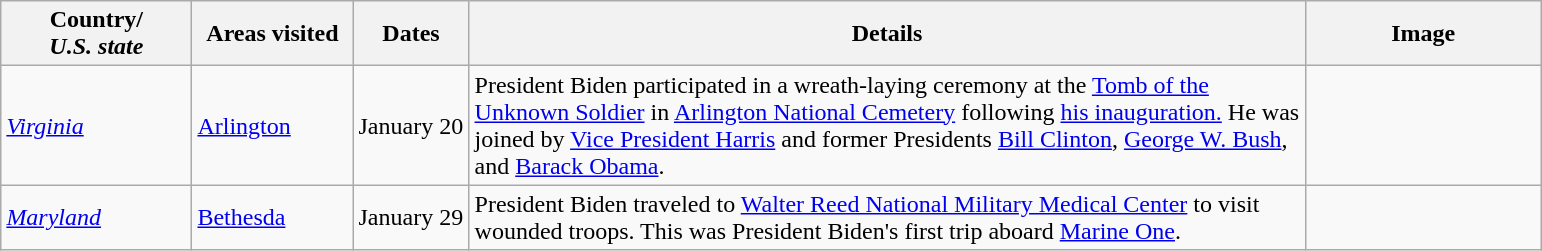<table class="wikitable" style="margin: 1em auto 1em auto">
<tr>
<th width=120>Country/<br><em>U.S. state</em></th>
<th width=100>Areas visited</th>
<th width=70>Dates</th>
<th width=550>Details</th>
<th width=150>Image</th>
</tr>
<tr>
<td> <em><a href='#'>Virginia</a></em></td>
<td><a href='#'>Arlington</a></td>
<td>January 20</td>
<td>President Biden participated in a wreath-laying ceremony at the <a href='#'>Tomb of the Unknown Soldier</a> in <a href='#'>Arlington National Cemetery</a> following <a href='#'>his inauguration.</a> He was joined by <a href='#'>Vice President Harris</a> and former Presidents <a href='#'>Bill Clinton</a>, <a href='#'>George W. Bush</a>, and <a href='#'>Barack Obama</a>.</td>
<td></td>
</tr>
<tr>
<td> <em><a href='#'>Maryland</a></em></td>
<td><a href='#'>Bethesda</a></td>
<td>January 29</td>
<td>President Biden traveled to <a href='#'>Walter Reed National Military Medical Center</a> to visit wounded troops. This was President Biden's first trip aboard <a href='#'>Marine One</a>.</td>
<td></td>
</tr>
</table>
